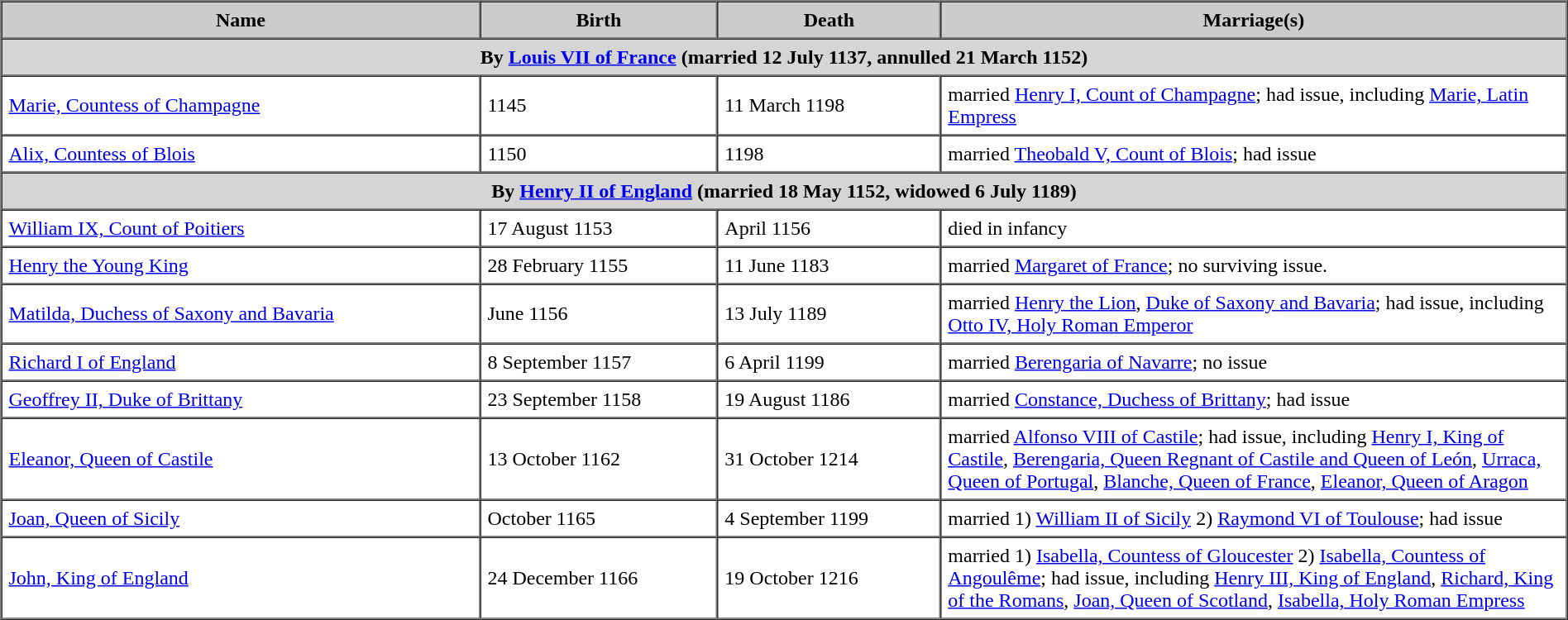<table border="1" style="margin:auto;"  cellspacing="0" cellpadding="5">
<tr style="background:#ccc;">
<th>Name</th>
<th>Birth</th>
<th>Death</th>
<th style="width:40%;">Marriage(s)</th>
</tr>
<tr style="background:#d5d5d5;">
<th colspan=4>By <a href='#'>Louis VII of France</a> (married 12 July 1137, annulled 21 March 1152)</th>
</tr>
<tr>
<td><a href='#'>Marie, Countess of Champagne</a></td>
<td>1145</td>
<td>11 March 1198</td>
<td>married <a href='#'>Henry I, Count of Champagne</a>; had issue, including <a href='#'>Marie, Latin Empress</a></td>
</tr>
<tr>
<td><a href='#'>Alix, Countess of Blois</a></td>
<td>1150</td>
<td>1198</td>
<td>married <a href='#'>Theobald V, Count of Blois</a>; had issue</td>
</tr>
<tr>
<th colspan="4" style="background:#d5d5d5;">By <a href='#'>Henry II of England</a> (married 18 May 1152, widowed 6 July 1189)</th>
</tr>
<tr>
<td><a href='#'>William IX, Count of Poitiers</a></td>
<td>17 August 1153</td>
<td>April 1156</td>
<td>died in infancy</td>
</tr>
<tr>
<td><a href='#'>Henry the Young King</a></td>
<td>28 February 1155</td>
<td>11 June 1183</td>
<td>married <a href='#'>Margaret of France</a>; no surviving issue.</td>
</tr>
<tr>
<td><a href='#'>Matilda, Duchess of Saxony and Bavaria</a></td>
<td>June 1156</td>
<td>13 July 1189</td>
<td>married <a href='#'>Henry the Lion</a>, <a href='#'>Duke of Saxony and Bavaria</a>; had issue, including <a href='#'>Otto IV, Holy Roman Emperor</a></td>
</tr>
<tr>
<td><a href='#'>Richard I of England</a></td>
<td>8 September 1157</td>
<td>6 April 1199</td>
<td>married <a href='#'>Berengaria of Navarre</a>; no issue</td>
</tr>
<tr>
<td><a href='#'>Geoffrey II, Duke of Brittany</a></td>
<td>23 September 1158</td>
<td>19 August 1186</td>
<td>married <a href='#'>Constance, Duchess of Brittany</a>; had issue</td>
</tr>
<tr>
<td><a href='#'>Eleanor, Queen of Castile</a></td>
<td>13 October 1162</td>
<td>31 October 1214</td>
<td>married <a href='#'>Alfonso VIII of Castile</a>; had issue, including <a href='#'>Henry I, King of Castile</a>, <a href='#'>Berengaria, Queen Regnant of Castile and Queen of León</a>, <a href='#'>Urraca, Queen of Portugal</a>, <a href='#'>Blanche, Queen of France</a>, <a href='#'>Eleanor, Queen of Aragon</a></td>
</tr>
<tr>
<td><a href='#'>Joan, Queen of Sicily</a></td>
<td>October 1165</td>
<td>4 September 1199</td>
<td>married 1) <a href='#'>William II of Sicily</a> 2) <a href='#'>Raymond VI of Toulouse</a>; had issue</td>
</tr>
<tr>
<td><a href='#'>John, King of England</a></td>
<td>24 December 1166</td>
<td>19 October 1216</td>
<td>married 1) <a href='#'>Isabella, Countess of Gloucester</a> 2) <a href='#'>Isabella, Countess of Angoulême</a>; had issue, including <a href='#'>Henry III, King of England</a>, <a href='#'>Richard, King of the Romans</a>, <a href='#'>Joan, Queen of Scotland</a>, <a href='#'>Isabella, Holy Roman Empress</a></td>
</tr>
</table>
